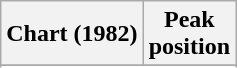<table class="wikitable sortable plainrowheaders">
<tr>
<th scope="col">Chart (1982)</th>
<th scope="col">Peak<br>position</th>
</tr>
<tr>
</tr>
<tr>
</tr>
</table>
